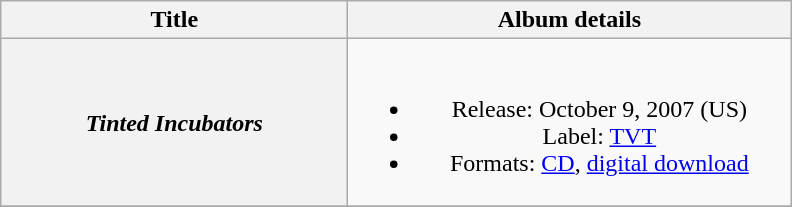<table class="wikitable plainrowheaders" style="text-align:center;">
<tr>
<th scope="col" style="width:14em;">Title</th>
<th scope="col" style="width:18em;">Album details</th>
</tr>
<tr>
<th scope="row"><em>Tinted Incubators</em></th>
<td><br><ul><li>Release: October 9, 2007 <span>(US)</span></li><li>Label: <a href='#'>TVT</a></li><li>Formats: <a href='#'>CD</a>, <a href='#'>digital download</a></li></ul></td>
</tr>
<tr>
</tr>
</table>
